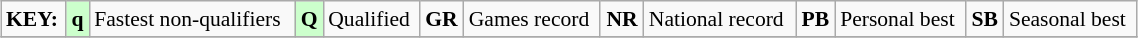<table class="wikitable" style="margin:0.5em auto; font-size:90%;position:relative;" width=60%>
<tr>
<td><strong>KEY:</strong></td>
<td bgcolor=ccffcc align=center><strong>q</strong></td>
<td>Fastest non-qualifiers</td>
<td bgcolor=ccffcc align=center><strong>Q</strong></td>
<td>Qualified</td>
<td align=center><strong>GR</strong></td>
<td>Games record</td>
<td align=center><strong>NR</strong></td>
<td>National record</td>
<td align=center><strong>PB</strong></td>
<td>Personal best</td>
<td align=center><strong>SB</strong></td>
<td>Seasonal best</td>
</tr>
<tr>
</tr>
</table>
